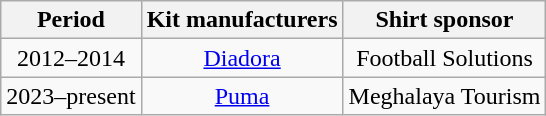<table class="wikitable" style="text-align:center">
<tr>
<th>Period</th>
<th>Kit manufacturers</th>
<th>Shirt sponsor</th>
</tr>
<tr>
<td>2012–2014</td>
<td><a href='#'>Diadora</a></td>
<td>Football Solutions</td>
</tr>
<tr>
<td>2023–present</td>
<td><a href='#'>Puma</a></td>
<td>Meghalaya Tourism</td>
</tr>
</table>
